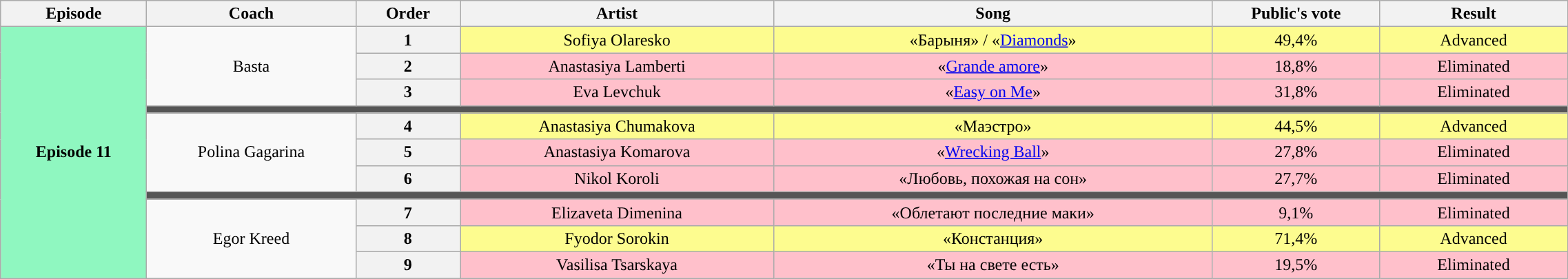<table class="wikitable" style="text-align:center; width:120%;">
<tr>
<th style="width:07%;">Episode</th>
<th style="width:10%;">Coach</th>
<th style="width:05%;">Order</th>
<th style="width:15%;">Artist</th>
<th style="width:21%;">Song</th>
<th style="width:08%;">Public's vote</th>
<th style="width:09%;">Result</th>
</tr>
<tr>
<th rowspan=13 style="background:#8ff7c0;">Episode 11 <br> </th>
<td rowspan=3>Basta</td>
<th>1</th>
<td style="background:#fdfc8f;">Sofiya Olaresko</td>
<td style="background:#fdfc8f;">«Барыня» / «<a href='#'>Diamonds</a>»</td>
<td style="background:#fdfc8f;">49,4%</td>
<td style="background:#fdfc8f;">Advanced</td>
</tr>
<tr>
<th>2</th>
<td style="background:pink;">Anastasiya Lamberti</td>
<td style="background:pink;">«<a href='#'>Grande amore</a>»</td>
<td style="background:pink;">18,8%</td>
<td style="background:pink;">Eliminated</td>
</tr>
<tr>
<th>3</th>
<td style="background:pink;">Eva Levchuk</td>
<td style="background:pink;">«<a href='#'>Easy on Me</a>»</td>
<td style="background:pink;">31,8%</td>
<td style="background:pink;">Eliminated</td>
</tr>
<tr>
<td colspan=6 style="background:#555555;"></td>
</tr>
<tr>
<td rowspan=3>Polina Gagarina</td>
<th>4</th>
<td style="background:#fdfc8f;">Anastasiya Chumakova</td>
<td style="background:#fdfc8f;">«Маэстро»</td>
<td style="background:#fdfc8f;">44,5%</td>
<td style="background:#fdfc8f;">Advanced</td>
</tr>
<tr>
<th>5</th>
<td style="background:pink;">Anastasiya Komarova</td>
<td style="background:pink;">«<a href='#'>Wrecking Ball</a>»</td>
<td style="background:pink;">27,8%</td>
<td style="background:pink;">Eliminated</td>
</tr>
<tr>
<th>6</th>
<td style="background:pink;">Nikol Koroli</td>
<td style="background:pink;">«Любовь, похожая на сон»</td>
<td style="background:pink;">27,7%</td>
<td style="background:pink;">Eliminated</td>
</tr>
<tr>
<td colspan=6 style="background:#555555;"></td>
</tr>
<tr>
<td rowspan=3>Egor Kreed</td>
<th>7</th>
<td style="background:pink;">Elizaveta Dimenina</td>
<td style="background:pink;">«Облетают последние маки»</td>
<td style="background:pink;">9,1%</td>
<td style="background:pink;">Eliminated</td>
</tr>
<tr>
<th>8</th>
<td style="background:#fdfc8f;">Fyodor Sorokin</td>
<td style="background:#fdfc8f;">«Констанция»</td>
<td style="background:#fdfc8f;">71,4%</td>
<td style="background:#fdfc8f;">Advanced</td>
</tr>
<tr>
<th>9</th>
<td style="background:pink;">Vasilisa Tsarskaya</td>
<td style="background:pink;">«Ты на свете есть»</td>
<td style="background:pink;">19,5%</td>
<td style="background:pink;">Eliminated</td>
</tr>
</table>
